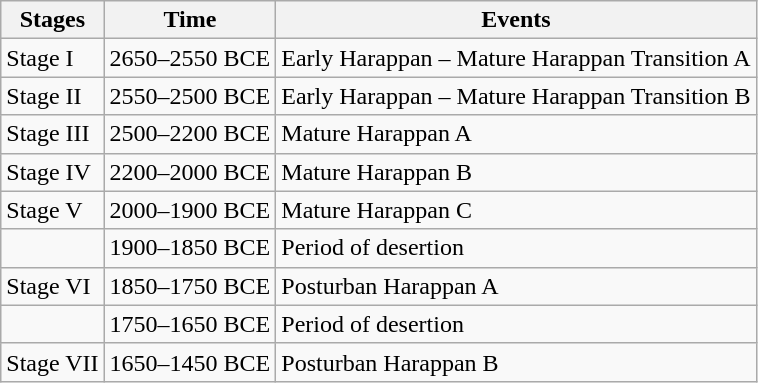<table class="wikitable">
<tr>
<th>Stages</th>
<th>Time</th>
<th>Events</th>
</tr>
<tr>
<td>Stage I</td>
<td>2650–2550 BCE</td>
<td>Early Harappan – Mature Harappan Transition A</td>
</tr>
<tr>
<td>Stage II</td>
<td>2550–2500 BCE</td>
<td>Early Harappan – Mature Harappan Transition B</td>
</tr>
<tr>
<td>Stage III</td>
<td>2500–2200 BCE</td>
<td>Mature Harappan A</td>
</tr>
<tr>
<td>Stage IV</td>
<td>2200–2000 BCE</td>
<td>Mature Harappan B</td>
</tr>
<tr>
<td>Stage V</td>
<td>2000–1900 BCE</td>
<td>Mature Harappan C</td>
</tr>
<tr>
<td></td>
<td>1900–1850 BCE</td>
<td>Period of desertion</td>
</tr>
<tr>
<td>Stage VI</td>
<td>1850–1750 BCE</td>
<td>Posturban Harappan A</td>
</tr>
<tr>
<td></td>
<td>1750–1650 BCE</td>
<td>Period of desertion</td>
</tr>
<tr>
<td>Stage VII</td>
<td>1650–1450 BCE</td>
<td>Posturban Harappan B</td>
</tr>
</table>
